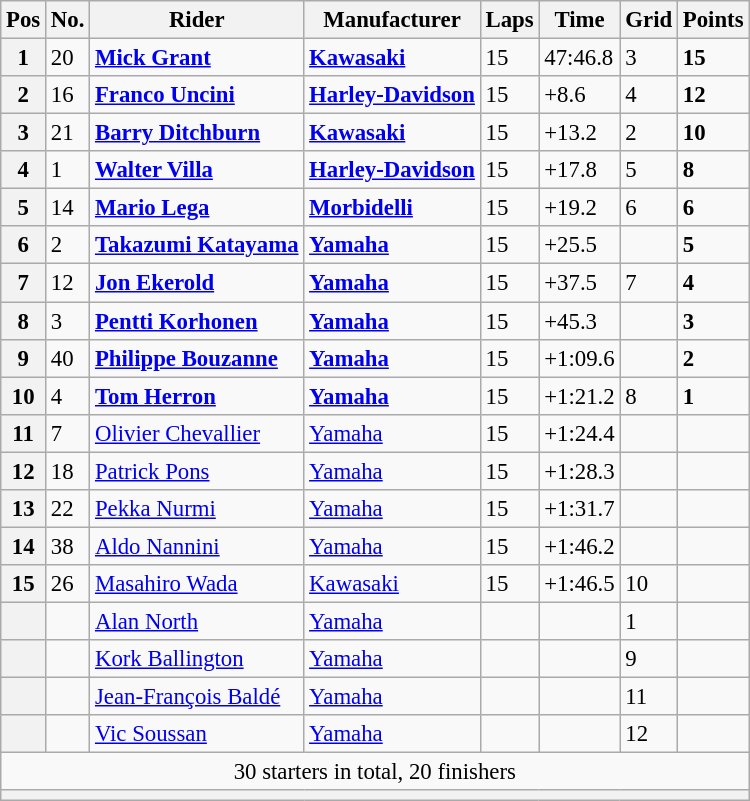<table class="wikitable" style="font-size: 95%;">
<tr>
<th>Pos</th>
<th>No.</th>
<th>Rider</th>
<th>Manufacturer</th>
<th>Laps</th>
<th>Time</th>
<th>Grid</th>
<th>Points</th>
</tr>
<tr>
<th>1</th>
<td>20</td>
<td> <strong><a href='#'>Mick Grant</a></strong></td>
<td><strong><a href='#'>Kawasaki</a></strong></td>
<td>15</td>
<td>47:46.8</td>
<td>3</td>
<td><strong>15</strong></td>
</tr>
<tr>
<th>2</th>
<td>16</td>
<td> <strong><a href='#'>Franco Uncini</a></strong></td>
<td><strong><a href='#'>Harley-Davidson</a></strong></td>
<td>15</td>
<td>+8.6</td>
<td>4</td>
<td><strong>12</strong></td>
</tr>
<tr>
<th>3</th>
<td>21</td>
<td> <strong><a href='#'>Barry Ditchburn</a></strong></td>
<td><strong><a href='#'>Kawasaki</a></strong></td>
<td>15</td>
<td>+13.2</td>
<td>2</td>
<td><strong>10</strong></td>
</tr>
<tr>
<th>4</th>
<td>1</td>
<td> <strong><a href='#'>Walter Villa</a></strong></td>
<td><strong><a href='#'>Harley-Davidson</a></strong></td>
<td>15</td>
<td>+17.8</td>
<td>5</td>
<td><strong>8</strong></td>
</tr>
<tr>
<th>5</th>
<td>14</td>
<td> <strong><a href='#'>Mario Lega</a></strong></td>
<td><strong><a href='#'>Morbidelli</a></strong></td>
<td>15</td>
<td>+19.2</td>
<td>6</td>
<td><strong>6</strong></td>
</tr>
<tr>
<th>6</th>
<td>2</td>
<td> <strong><a href='#'>Takazumi Katayama</a></strong></td>
<td><strong><a href='#'>Yamaha</a></strong></td>
<td>15</td>
<td>+25.5</td>
<td></td>
<td><strong>5</strong></td>
</tr>
<tr>
<th>7</th>
<td>12</td>
<td> <strong><a href='#'>Jon Ekerold</a></strong></td>
<td><strong><a href='#'>Yamaha</a></strong></td>
<td>15</td>
<td>+37.5</td>
<td>7</td>
<td><strong>4</strong></td>
</tr>
<tr>
<th>8</th>
<td>3</td>
<td> <strong><a href='#'>Pentti Korhonen</a></strong></td>
<td><strong><a href='#'>Yamaha</a></strong></td>
<td>15</td>
<td>+45.3</td>
<td></td>
<td><strong>3</strong></td>
</tr>
<tr>
<th>9</th>
<td>40</td>
<td> <strong><a href='#'>Philippe Bouzanne</a></strong></td>
<td><strong><a href='#'>Yamaha</a></strong></td>
<td>15</td>
<td>+1:09.6</td>
<td></td>
<td><strong>2</strong></td>
</tr>
<tr>
<th>10</th>
<td>4</td>
<td> <strong><a href='#'>Tom Herron</a></strong></td>
<td><strong><a href='#'>Yamaha</a></strong></td>
<td>15</td>
<td>+1:21.2</td>
<td>8</td>
<td><strong>1</strong></td>
</tr>
<tr>
<th>11</th>
<td>7</td>
<td> <a href='#'>Olivier Chevallier</a></td>
<td><a href='#'>Yamaha</a></td>
<td>15</td>
<td>+1:24.4</td>
<td></td>
<td></td>
</tr>
<tr>
<th>12</th>
<td>18</td>
<td> <a href='#'>Patrick Pons</a></td>
<td><a href='#'>Yamaha</a></td>
<td>15</td>
<td>+1:28.3</td>
<td></td>
<td></td>
</tr>
<tr>
<th>13</th>
<td>22</td>
<td> <a href='#'>Pekka Nurmi</a></td>
<td><a href='#'>Yamaha</a></td>
<td>15</td>
<td>+1:31.7</td>
<td></td>
<td></td>
</tr>
<tr>
<th>14</th>
<td>38</td>
<td> <a href='#'>Aldo Nannini</a></td>
<td><a href='#'>Yamaha</a></td>
<td>15</td>
<td>+1:46.2</td>
<td></td>
<td></td>
</tr>
<tr>
<th>15</th>
<td>26</td>
<td> <a href='#'>Masahiro Wada</a></td>
<td><a href='#'>Kawasaki</a></td>
<td>15</td>
<td>+1:46.5</td>
<td>10</td>
<td></td>
</tr>
<tr>
<th></th>
<td></td>
<td> <a href='#'>Alan North</a></td>
<td><a href='#'>Yamaha</a></td>
<td></td>
<td></td>
<td>1</td>
<td></td>
</tr>
<tr>
<th></th>
<td></td>
<td> <a href='#'>Kork Ballington</a></td>
<td><a href='#'>Yamaha</a></td>
<td></td>
<td></td>
<td>9</td>
<td></td>
</tr>
<tr>
<th></th>
<td></td>
<td> <a href='#'>Jean-François Baldé</a></td>
<td><a href='#'>Yamaha</a></td>
<td></td>
<td></td>
<td>11</td>
<td></td>
</tr>
<tr>
<th></th>
<td></td>
<td> <a href='#'>Vic Soussan</a></td>
<td><a href='#'>Yamaha</a></td>
<td></td>
<td></td>
<td>12</td>
<td></td>
</tr>
<tr>
<td colspan=8 align=center>30 starters in total, 20 finishers</td>
</tr>
<tr>
<th colspan=8></th>
</tr>
</table>
